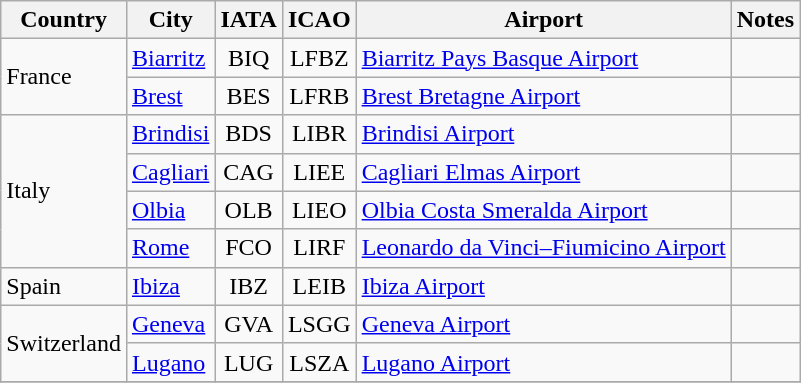<table class="wikitable">
<tr>
<th>Country</th>
<th>City</th>
<th>IATA</th>
<th>ICAO</th>
<th>Airport</th>
<th>Notes</th>
</tr>
<tr>
<td rowspan="2">France</td>
<td><a href='#'>Biarritz</a></td>
<td align=center>BIQ</td>
<td align=center>LFBZ</td>
<td><a href='#'>Biarritz Pays Basque Airport</a></td>
<td></td>
</tr>
<tr>
<td><a href='#'>Brest</a></td>
<td align=center>BES</td>
<td align=center>LFRB</td>
<td><a href='#'>Brest Bretagne Airport</a></td>
<td></td>
</tr>
<tr>
<td rowspan="4">Italy</td>
<td><a href='#'>Brindisi</a></td>
<td align=center>BDS</td>
<td align=center>LIBR</td>
<td><a href='#'>Brindisi Airport</a></td>
<td></td>
</tr>
<tr>
<td><a href='#'>Cagliari</a></td>
<td align=center>CAG</td>
<td align=center>LIEE</td>
<td><a href='#'>Cagliari Elmas Airport</a></td>
<td></td>
</tr>
<tr>
<td><a href='#'>Olbia</a></td>
<td align=center>OLB</td>
<td align=center>LIEO</td>
<td><a href='#'>Olbia Costa Smeralda Airport</a></td>
<td></td>
</tr>
<tr>
<td><a href='#'>Rome</a></td>
<td align=center>FCO</td>
<td align=center>LIRF</td>
<td><a href='#'>Leonardo da Vinci–Fiumicino Airport</a></td>
<td align=center></td>
</tr>
<tr>
<td>Spain</td>
<td><a href='#'>Ibiza</a></td>
<td align=center>IBZ</td>
<td align=center>LEIB</td>
<td><a href='#'>Ibiza Airport</a></td>
<td></td>
</tr>
<tr>
<td rowspan="2">Switzerland</td>
<td><a href='#'>Geneva</a></td>
<td align=center>GVA</td>
<td align=center>LSGG</td>
<td><a href='#'>Geneva Airport</a></td>
<td></td>
</tr>
<tr>
<td><a href='#'>Lugano</a></td>
<td align=center>LUG</td>
<td align=center>LSZA</td>
<td><a href='#'>Lugano Airport</a></td>
<td align=center></td>
</tr>
<tr>
</tr>
</table>
